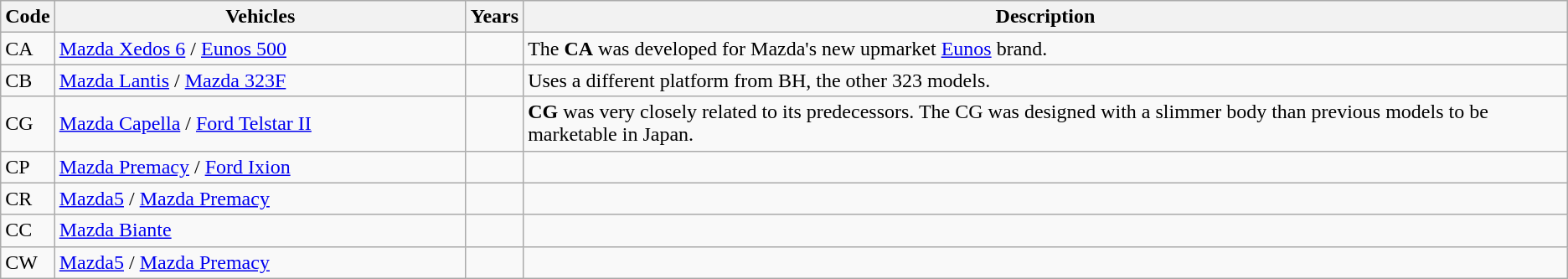<table class="wikitable">
<tr>
<th>Code</th>
<th style="width:20em">Vehicles</th>
<th>Years</th>
<th>Description</th>
</tr>
<tr>
<td>CA</td>
<td><a href='#'>Mazda Xedos 6</a> / <a href='#'>Eunos 500</a></td>
<td></td>
<td>The <strong>CA</strong> was developed for Mazda's new upmarket <a href='#'>Eunos</a> brand.</td>
</tr>
<tr>
<td>CB</td>
<td><a href='#'>Mazda Lantis</a> / <a href='#'>Mazda 323F</a></td>
<td></td>
<td>Uses a different platform from BH, the other 323 models.</td>
</tr>
<tr>
<td>CG</td>
<td><a href='#'>Mazda Capella</a> / <a href='#'>Ford Telstar II</a></td>
<td></td>
<td><strong>CG</strong> was very closely related to its predecessors. The CG was designed with a slimmer body than previous models to be marketable in Japan.</td>
</tr>
<tr>
<td>CP</td>
<td><a href='#'>Mazda Premacy</a> / <a href='#'>Ford Ixion</a></td>
<td></td>
<td></td>
</tr>
<tr>
<td>CR</td>
<td><a href='#'>Mazda5</a> / <a href='#'>Mazda Premacy</a></td>
<td></td>
<td></td>
</tr>
<tr>
<td>CC</td>
<td><a href='#'>Mazda Biante</a></td>
<td></td>
<td></td>
</tr>
<tr>
<td>CW</td>
<td><a href='#'>Mazda5</a> / <a href='#'>Mazda Premacy</a></td>
<td></td>
<td></td>
</tr>
</table>
